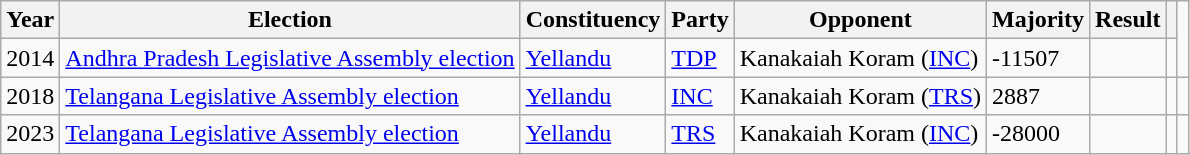<table class="wikitable">
<tr>
<th>Year</th>
<th>Election</th>
<th>Constituency</th>
<th>Party</th>
<th>Opponent</th>
<th>Majority</th>
<th>Result</th>
<th></th>
</tr>
<tr>
<td>2014</td>
<td><a href='#'>Andhra Pradesh Legislative Assembly election</a></td>
<td><a href='#'>Yellandu</a></td>
<td><a href='#'>TDP</a></td>
<td>Kanakaiah Koram (<a href='#'>INC</a>)</td>
<td>-11507</td>
<td></td>
<td></td>
</tr>
<tr>
<td>2018</td>
<td><a href='#'>Telangana Legislative Assembly election</a></td>
<td><a href='#'>Yellandu</a></td>
<td><a href='#'>INC</a></td>
<td>Kanakaiah Koram (<a href='#'>TRS</a>)</td>
<td>2887</td>
<td></td>
<td></td>
<td></td>
</tr>
<tr>
<td>2023</td>
<td><a href='#'>Telangana Legislative Assembly election</a></td>
<td><a href='#'>Yellandu</a></td>
<td><a href='#'>TRS</a></td>
<td>Kanakaiah Koram (<a href='#'>INC</a>)</td>
<td>-28000</td>
<td></td>
<td></td>
</tr>
</table>
